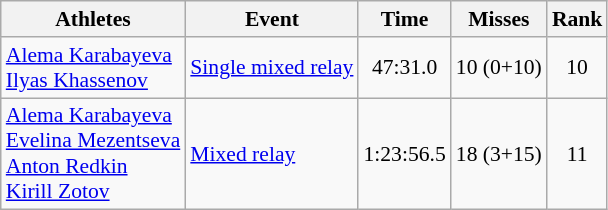<table class="wikitable" style="font-size:90%">
<tr>
<th>Athletes</th>
<th>Event</th>
<th>Time</th>
<th>Misses</th>
<th>Rank</th>
</tr>
<tr align=center>
<td align=left><a href='#'>Alema Karabayeva</a><br><a href='#'>Ilyas Khassenov</a></td>
<td align=left><a href='#'>Single mixed relay</a></td>
<td>47:31.0</td>
<td>10 (0+10)</td>
<td>10</td>
</tr>
<tr align=center>
<td align=left><a href='#'>Alema Karabayeva</a><br><a href='#'>Evelina Mezentseva</a><br><a href='#'>Anton Redkin</a><br><a href='#'>Kirill Zotov</a></td>
<td align=left><a href='#'>Mixed relay</a></td>
<td>1:23:56.5</td>
<td>18 (3+15)</td>
<td>11</td>
</tr>
</table>
